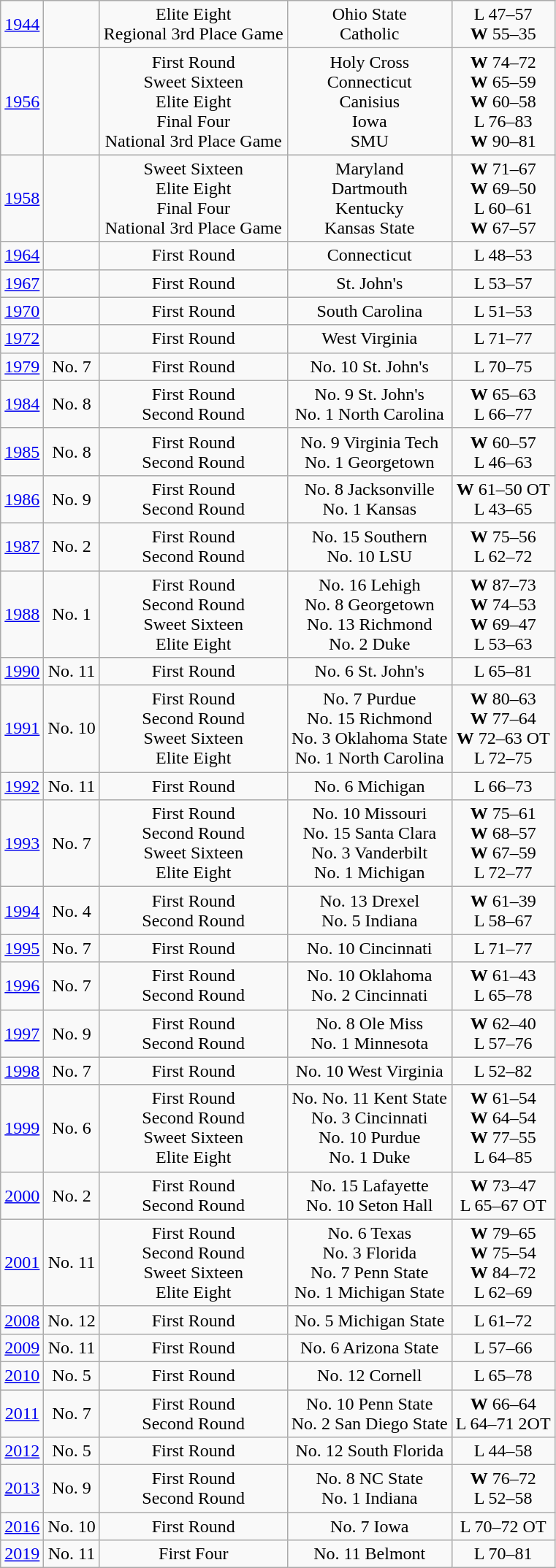<table class="wikitable">
<tr align="center">
<td><a href='#'>1944</a></td>
<td></td>
<td>Elite Eight<br>Regional 3rd Place Game</td>
<td>Ohio State<br>Catholic</td>
<td>L 47–57<br><strong>W</strong> 55–35</td>
</tr>
<tr align="center">
<td><a href='#'>1956</a></td>
<td></td>
<td>First Round<br>Sweet Sixteen<br>Elite Eight<br>Final Four<br>National 3rd Place Game</td>
<td>Holy Cross<br>Connecticut<br>Canisius<br>Iowa<br>SMU</td>
<td><strong>W</strong> 74–72<br><strong>W</strong> 65–59<br><strong>W</strong> 60–58<br>L 76–83<br><strong>W</strong> 90–81</td>
</tr>
<tr align="center">
<td><a href='#'>1958</a></td>
<td></td>
<td>Sweet Sixteen<br>Elite Eight<br>Final Four<br>National 3rd Place Game</td>
<td>Maryland<br>Dartmouth<br>Kentucky<br>Kansas State</td>
<td><strong>W</strong> 71–67<br><strong>W</strong> 69–50<br>L 60–61<br><strong>W</strong> 67–57</td>
</tr>
<tr align="center">
<td><a href='#'>1964</a></td>
<td></td>
<td>First Round</td>
<td>Connecticut</td>
<td>L 48–53</td>
</tr>
<tr align="center">
<td><a href='#'>1967</a></td>
<td></td>
<td>First Round</td>
<td>St. John's</td>
<td>L 53–57</td>
</tr>
<tr align="center">
<td><a href='#'>1970</a></td>
<td></td>
<td>First Round</td>
<td>South Carolina</td>
<td>L 51–53</td>
</tr>
<tr align="center">
<td><a href='#'>1972</a></td>
<td></td>
<td>First Round</td>
<td>West Virginia</td>
<td>L 71–77</td>
</tr>
<tr align="center">
<td><a href='#'>1979</a></td>
<td>No. 7</td>
<td>First Round</td>
<td>No. 10 St. John's</td>
<td>L 70–75</td>
</tr>
<tr align="center">
<td><a href='#'>1984</a></td>
<td>No. 8</td>
<td>First Round<br>Second Round</td>
<td>No. 9 St. John's<br>No. 1 North Carolina</td>
<td><strong>W</strong> 65–63<br>L 66–77</td>
</tr>
<tr align="center">
<td><a href='#'>1985</a></td>
<td>No. 8</td>
<td>First Round<br>Second Round</td>
<td>No. 9 Virginia Tech<br>No. 1 Georgetown</td>
<td><strong>W</strong> 60–57<br>L 46–63</td>
</tr>
<tr align="center">
<td><a href='#'>1986</a></td>
<td>No. 9</td>
<td>First Round<br>Second Round</td>
<td>No. 8 Jacksonville<br>No. 1 Kansas</td>
<td><strong>W</strong> 61–50 OT<br>L 43–65</td>
</tr>
<tr align="center">
<td><a href='#'>1987</a></td>
<td>No. 2</td>
<td>First Round<br>Second Round</td>
<td>No. 15 Southern<br>No. 10 LSU</td>
<td><strong>W</strong> 75–56<br>L 62–72</td>
</tr>
<tr align="center">
<td><a href='#'>1988</a></td>
<td>No. 1</td>
<td>First Round<br>Second Round<br>Sweet Sixteen<br>Elite Eight</td>
<td>No. 16 Lehigh<br>No. 8 Georgetown<br>No. 13 Richmond<br>No. 2 Duke</td>
<td><strong>W</strong> 87–73<br><strong>W</strong> 74–53<br><strong>W</strong> 69–47<br>L 53–63</td>
</tr>
<tr align="center">
<td><a href='#'>1990</a></td>
<td>No. 11</td>
<td>First Round</td>
<td>No. 6 St. John's</td>
<td>L 65–81</td>
</tr>
<tr align="center">
<td><a href='#'>1991</a></td>
<td>No. 10</td>
<td>First Round<br>Second Round<br>Sweet Sixteen<br>Elite Eight</td>
<td>No. 7 Purdue<br>No. 15 Richmond<br>No. 3 Oklahoma State<br>No. 1 North Carolina</td>
<td><strong>W</strong> 80–63<br><strong>W</strong> 77–64<br><strong>W</strong> 72–63 OT<br>L 72–75</td>
</tr>
<tr align="center">
<td><a href='#'>1992</a></td>
<td>No. 11</td>
<td>First Round</td>
<td>No. 6 Michigan</td>
<td>L 66–73</td>
</tr>
<tr align="center">
<td><a href='#'>1993</a></td>
<td>No. 7</td>
<td>First Round<br>Second Round<br>Sweet Sixteen<br>Elite Eight</td>
<td>No. 10 Missouri<br>No. 15 Santa Clara<br>No. 3 Vanderbilt<br>No. 1 Michigan</td>
<td><strong>W</strong> 75–61<br><strong>W</strong> 68–57<br><strong>W</strong> 67–59<br>L 72–77</td>
</tr>
<tr align="center">
<td><a href='#'>1994</a></td>
<td>No. 4</td>
<td>First Round<br>Second Round</td>
<td>No. 13 Drexel<br>No. 5 Indiana</td>
<td><strong>W</strong> 61–39<br>L 58–67</td>
</tr>
<tr align="center">
<td><a href='#'>1995</a></td>
<td>No. 7</td>
<td>First Round</td>
<td>No. 10 Cincinnati</td>
<td>L 71–77</td>
</tr>
<tr align="center">
<td><a href='#'>1996</a></td>
<td>No. 7</td>
<td>First Round<br>Second Round</td>
<td>No. 10 Oklahoma<br>No. 2 Cincinnati</td>
<td><strong>W</strong> 61–43<br>L 65–78</td>
</tr>
<tr align="center">
<td><a href='#'>1997</a></td>
<td>No. 9</td>
<td>First Round<br>Second Round</td>
<td>No. 8 Ole Miss<br>No. 1 Minnesota</td>
<td><strong>W</strong> 62–40<br>L 57–76</td>
</tr>
<tr align="center">
<td><a href='#'>1998</a></td>
<td>No. 7</td>
<td>First Round</td>
<td>No. 10 West Virginia</td>
<td>L 52–82</td>
</tr>
<tr align="center">
<td><a href='#'>1999</a></td>
<td>No. 6</td>
<td>First Round<br>Second Round<br>Sweet Sixteen<br>Elite Eight</td>
<td>No. No. 11 Kent State<br>No. 3 Cincinnati<br>No. 10 Purdue<br>No. 1 Duke</td>
<td><strong>W</strong> 61–54<br><strong>W</strong> 64–54<br><strong>W</strong> 77–55<br>L 64–85</td>
</tr>
<tr align="center">
<td><a href='#'>2000</a></td>
<td>No. 2</td>
<td>First Round<br>Second Round</td>
<td>No. 15 Lafayette<br>No. 10 Seton Hall</td>
<td><strong>W</strong> 73–47<br>L 65–67 OT</td>
</tr>
<tr align="center">
<td><a href='#'>2001</a></td>
<td>No. 11</td>
<td>First Round<br>Second Round<br>Sweet Sixteen<br>Elite Eight</td>
<td>No. 6 Texas<br>No. 3 Florida<br>No. 7 Penn State<br>No. 1 Michigan State</td>
<td><strong>W</strong> 79–65<br><strong>W</strong> 75–54<br><strong>W</strong> 84–72<br>L 62–69</td>
</tr>
<tr align="center">
<td><a href='#'>2008</a></td>
<td>No. 12</td>
<td>First Round</td>
<td>No. 5 Michigan State</td>
<td>L 61–72</td>
</tr>
<tr align="center">
<td><a href='#'>2009</a></td>
<td>No. 11</td>
<td>First Round</td>
<td>No. 6 Arizona State</td>
<td>L 57–66</td>
</tr>
<tr align="center">
<td><a href='#'>2010</a></td>
<td>No. 5</td>
<td>First Round</td>
<td>No. 12 Cornell</td>
<td>L 65–78</td>
</tr>
<tr align="center">
<td><a href='#'>2011</a></td>
<td>No. 7</td>
<td>First Round<br>Second Round</td>
<td>No. 10 Penn State<br>No. 2 San Diego State</td>
<td><strong>W</strong> 66–64<br>L 64–71 2OT</td>
</tr>
<tr align="center">
<td><a href='#'>2012</a></td>
<td>No. 5</td>
<td>First Round</td>
<td>No. 12 South Florida</td>
<td>L 44–58</td>
</tr>
<tr align="center">
<td><a href='#'>2013</a></td>
<td>No. 9</td>
<td>First Round<br>Second Round</td>
<td>No. 8  NC State<br>No. 1 Indiana</td>
<td><strong>W</strong> 76–72<br>L 52–58</td>
</tr>
<tr align="center">
<td><a href='#'>2016</a></td>
<td>No. 10</td>
<td>First Round</td>
<td>No. 7  Iowa</td>
<td>L 70–72 OT</td>
</tr>
<tr align="center">
<td><a href='#'>2019</a></td>
<td>No. 11</td>
<td>First Four</td>
<td>No. 11  Belmont</td>
<td>L 70–81</td>
</tr>
</table>
